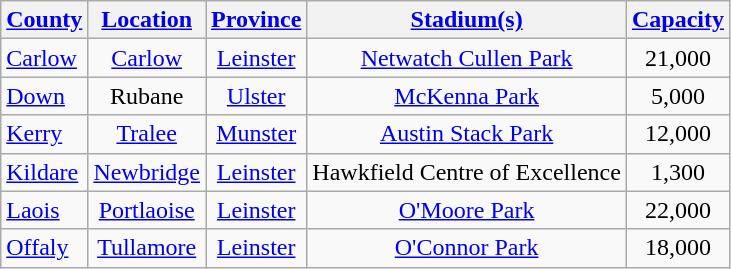<table class="wikitable sortable" style="text-align:center">
<tr>
<th><a href='#'>County</a></th>
<th><a href='#'>Location</a></th>
<th><a href='#'>Province</a></th>
<th><a href='#'>Stadium(s)</a></th>
<th><a href='#'>Capacity</a></th>
</tr>
<tr>
<td style="text-align:left"> <a href='#'>Carlow</a></td>
<td><a href='#'>Carlow</a></td>
<td><a href='#'>Leinster</a></td>
<td><a href='#'>Netwatch Cullen Park</a></td>
<td>21,000</td>
</tr>
<tr>
<td style="text-align:left"> <a href='#'>Down</a></td>
<td>Rubane</td>
<td><a href='#'>Ulster</a></td>
<td><a href='#'>McKenna Park</a></td>
<td>5,000</td>
</tr>
<tr>
<td style="text-align:left"> <a href='#'>Kerry</a></td>
<td><a href='#'>Tralee</a></td>
<td><a href='#'>Munster</a></td>
<td><a href='#'>Austin Stack Park</a></td>
<td>12,000</td>
</tr>
<tr>
<td style="text-align:left"> <a href='#'>Kildare</a></td>
<td><a href='#'>Newbridge</a></td>
<td><a href='#'>Leinster</a></td>
<td>Hawkfield Centre of Excellence</td>
<td>1,300</td>
</tr>
<tr>
<td style="text-align:left"> <a href='#'>Laois</a></td>
<td><a href='#'>Portlaoise</a></td>
<td><a href='#'>Leinster</a></td>
<td><a href='#'>O'Moore Park</a></td>
<td>22,000</td>
</tr>
<tr>
<td style="text-align:left"> <a href='#'>Offaly</a></td>
<td><a href='#'>Tullamore</a></td>
<td><a href='#'>Leinster</a></td>
<td><a href='#'>O'Connor Park</a></td>
<td>18,000</td>
</tr>
</table>
